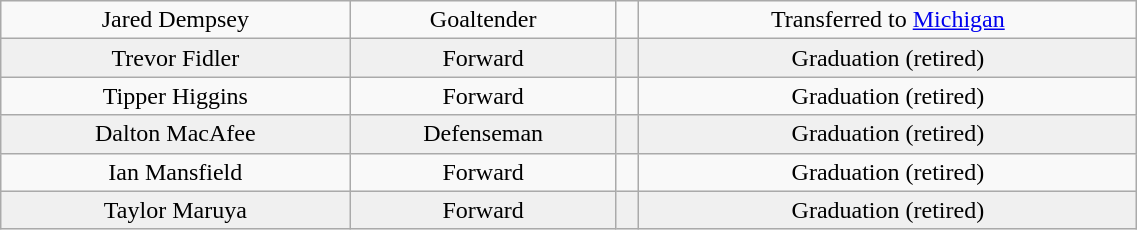<table class="wikitable" width="60%">
<tr align="center" bgcolor="">
<td>Jared Dempsey</td>
<td>Goaltender</td>
<td></td>
<td>Transferred to <a href='#'>Michigan</a></td>
</tr>
<tr align="center" bgcolor="f0f0f0">
<td>Trevor Fidler</td>
<td>Forward</td>
<td></td>
<td>Graduation (retired)</td>
</tr>
<tr align="center" bgcolor="">
<td>Tipper Higgins</td>
<td>Forward</td>
<td></td>
<td>Graduation (retired)</td>
</tr>
<tr align="center" bgcolor="f0f0f0">
<td>Dalton MacAfee</td>
<td>Defenseman</td>
<td></td>
<td>Graduation (retired)</td>
</tr>
<tr align="center" bgcolor="">
<td>Ian Mansfield</td>
<td>Forward</td>
<td></td>
<td>Graduation (retired)</td>
</tr>
<tr align="center" bgcolor="f0f0f0">
<td>Taylor Maruya</td>
<td>Forward</td>
<td></td>
<td>Graduation (retired)</td>
</tr>
</table>
